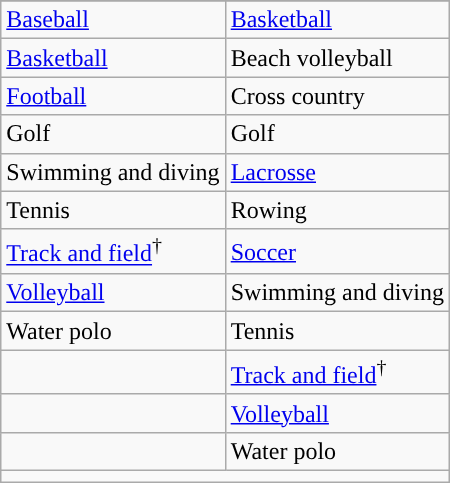<table class="wikitable" style=" ">
<tr>
</tr>
<tr>
<td><a href='#'>Baseball</a></td>
<td><a href='#'>Basketball</a></td>
</tr>
<tr>
<td><a href='#'>Basketball</a></td>
<td>Beach volleyball</td>
</tr>
<tr>
<td><a href='#'>Football</a></td>
<td>Cross country</td>
</tr>
<tr>
<td>Golf</td>
<td>Golf</td>
</tr>
<tr>
<td>Swimming and diving</td>
<td><a href='#'>Lacrosse</a></td>
</tr>
<tr>
<td>Tennis</td>
<td>Rowing</td>
</tr>
<tr>
<td><a href='#'>Track and field</a><sup>†</sup></td>
<td><a href='#'>Soccer</a></td>
</tr>
<tr>
<td><a href='#'>Volleyball</a></td>
<td>Swimming and diving</td>
</tr>
<tr>
<td>Water polo</td>
<td>Tennis</td>
</tr>
<tr>
<td></td>
<td><a href='#'>Track and field</a><sup>†</sup></td>
</tr>
<tr>
<td></td>
<td><a href='#'>Volleyball</a></td>
</tr>
<tr>
<td></td>
<td>Water polo</td>
</tr>
<tr>
<td colspan="2"></td>
</tr>
</table>
